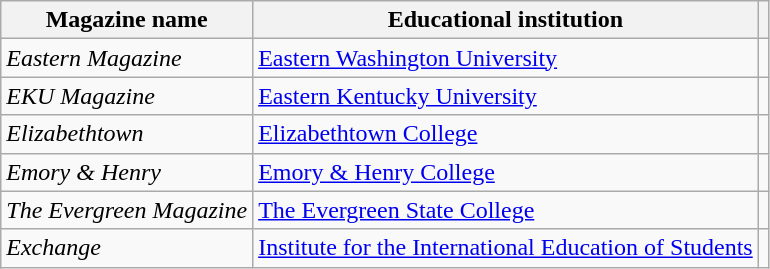<table class="wikitable">
<tr>
<th>Magazine name</th>
<th>Educational institution</th>
<th></th>
</tr>
<tr>
<td><em>Eastern Magazine</em></td>
<td><a href='#'>Eastern Washington University</a></td>
<td></td>
</tr>
<tr>
<td><em>EKU Magazine</em></td>
<td><a href='#'>Eastern Kentucky University</a></td>
<td></td>
</tr>
<tr>
<td><em>Elizabethtown</em></td>
<td><a href='#'>Elizabethtown College</a></td>
<td></td>
</tr>
<tr>
<td><em>Emory & Henry</em></td>
<td><a href='#'>Emory & Henry College</a></td>
<td></td>
</tr>
<tr>
<td><em>The Evergreen Magazine</em></td>
<td><a href='#'>The Evergreen State College</a></td>
<td></td>
</tr>
<tr>
<td><em>Exchange</em></td>
<td><a href='#'>Institute for the International Education of Students</a></td>
<td></td>
</tr>
</table>
